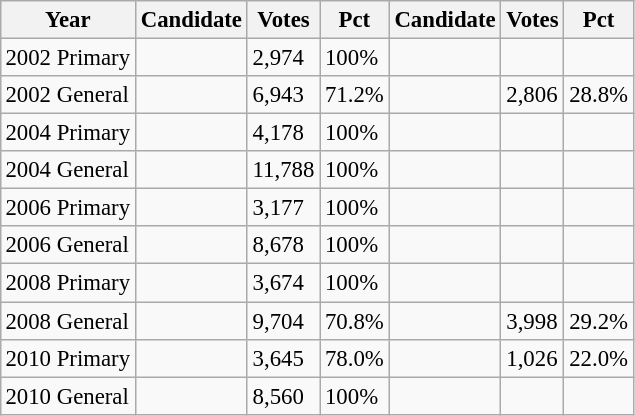<table class="wikitable" style="margin:0.5em ; font-size:95%">
<tr>
<th>Year</th>
<th>Candidate</th>
<th>Votes</th>
<th>Pct</th>
<th>Candidate</th>
<th>Votes</th>
<th>Pct</th>
</tr>
<tr>
<td>2002 Primary</td>
<td></td>
<td>2,974</td>
<td>100%</td>
<td></td>
<td></td>
<td></td>
</tr>
<tr>
<td>2002 General</td>
<td></td>
<td>6,943</td>
<td>71.2%</td>
<td></td>
<td>2,806</td>
<td>28.8%</td>
</tr>
<tr>
<td>2004 Primary</td>
<td></td>
<td>4,178</td>
<td>100%</td>
<td></td>
<td></td>
<td></td>
</tr>
<tr>
<td>2004 General</td>
<td></td>
<td>11,788</td>
<td>100%</td>
<td></td>
<td></td>
<td></td>
</tr>
<tr>
<td>2006 Primary</td>
<td></td>
<td>3,177</td>
<td>100%</td>
<td></td>
<td></td>
<td></td>
</tr>
<tr>
<td>2006 General</td>
<td></td>
<td>8,678</td>
<td>100%</td>
<td></td>
<td></td>
<td></td>
</tr>
<tr>
<td>2008 Primary</td>
<td></td>
<td>3,674</td>
<td>100%</td>
<td></td>
<td></td>
<td></td>
</tr>
<tr>
<td>2008 General</td>
<td></td>
<td>9,704</td>
<td>70.8%</td>
<td></td>
<td>3,998</td>
<td>29.2%</td>
</tr>
<tr>
<td>2010 Primary</td>
<td></td>
<td>3,645</td>
<td>78.0%</td>
<td></td>
<td>1,026</td>
<td>22.0%</td>
</tr>
<tr>
<td>2010 General</td>
<td></td>
<td>8,560</td>
<td>100%</td>
<td></td>
<td></td>
<td></td>
</tr>
</table>
